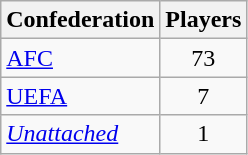<table class="wikitable sortable">
<tr>
<th>Confederation</th>
<th>Players</th>
</tr>
<tr>
<td><a href='#'>AFC</a></td>
<td align=center>73</td>
</tr>
<tr>
<td><a href='#'>UEFA</a></td>
<td align=center>7</td>
</tr>
<tr>
<td><em><a href='#'>Unattached</a></em></td>
<td align=center>1</td>
</tr>
</table>
